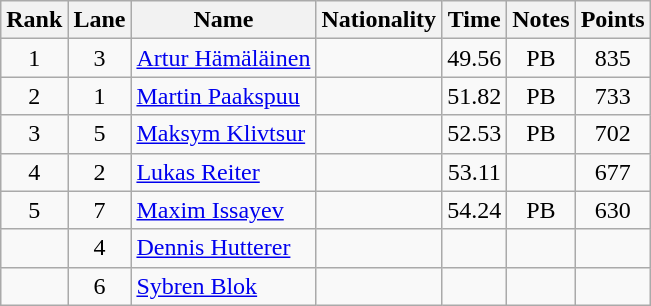<table class="wikitable sortable" style="text-align:center">
<tr>
<th>Rank</th>
<th>Lane</th>
<th>Name</th>
<th>Nationality</th>
<th>Time</th>
<th>Notes</th>
<th>Points</th>
</tr>
<tr>
<td>1</td>
<td>3</td>
<td align=left><a href='#'>Artur Hämäläinen</a></td>
<td align=left></td>
<td>49.56</td>
<td>PB</td>
<td>835</td>
</tr>
<tr>
<td>2</td>
<td>1</td>
<td align=left><a href='#'>Martin Paakspuu</a></td>
<td align=left></td>
<td>51.82</td>
<td>PB</td>
<td>733</td>
</tr>
<tr>
<td>3</td>
<td>5</td>
<td align=left><a href='#'>Maksym Klivtsur</a></td>
<td align=left></td>
<td>52.53</td>
<td>PB</td>
<td>702</td>
</tr>
<tr>
<td>4</td>
<td>2</td>
<td align=left><a href='#'>Lukas Reiter</a></td>
<td align="left"></td>
<td>53.11</td>
<td></td>
<td>677</td>
</tr>
<tr>
<td>5</td>
<td>7</td>
<td align=left><a href='#'>Maxim Issayev</a></td>
<td align=left></td>
<td>54.24</td>
<td>PB</td>
<td>630</td>
</tr>
<tr>
<td></td>
<td>4</td>
<td align=left><a href='#'>Dennis Hutterer</a></td>
<td align=left></td>
<td></td>
<td></td>
<td></td>
</tr>
<tr>
<td></td>
<td>6</td>
<td align=left><a href='#'>Sybren Blok</a></td>
<td align=left></td>
<td></td>
<td></td>
<td></td>
</tr>
</table>
